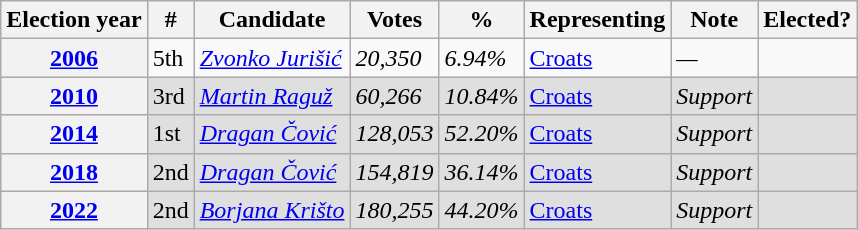<table class="wikitable">
<tr>
<th>Election year</th>
<th>#</th>
<th>Candidate</th>
<th>Votes</th>
<th>%</th>
<th>Representing</th>
<th>Note</th>
<th>Elected?</th>
</tr>
<tr>
<th><a href='#'>2006</a></th>
<td>5th</td>
<td><em><a href='#'>Zvonko Jurišić</a></em></td>
<td><em>20,350</em></td>
<td><em>6.94%</em></td>
<td><a href='#'>Croats</a></td>
<td><em>—</em></td>
<td></td>
</tr>
<tr style="background:#dfdfdf;">
<th><a href='#'>2010</a></th>
<td>3rd</td>
<td><em><a href='#'>Martin Raguž</a></em></td>
<td><em>60,266</em></td>
<td><em>10.84%</em></td>
<td><a href='#'>Croats</a></td>
<td><em>Support</em></td>
<td></td>
</tr>
<tr style="background:#dfdfdf;">
<th><a href='#'>2014</a></th>
<td>1st</td>
<td><em><a href='#'>Dragan Čović</a></em></td>
<td><em>128,053</em></td>
<td><em>52.20%</em></td>
<td><a href='#'>Croats</a></td>
<td><em>Support</em></td>
<td></td>
</tr>
<tr style="background:#dfdfdf;">
<th><a href='#'>2018</a></th>
<td>2nd</td>
<td><em><a href='#'>Dragan Čović</a></em></td>
<td><em>154,819</em></td>
<td><em>36.14%</em></td>
<td><a href='#'>Croats</a></td>
<td><em>Support</em></td>
<td></td>
</tr>
<tr style="background:#dfdfdf;">
<th><a href='#'>2022</a></th>
<td>2nd</td>
<td><em><a href='#'>Borjana Krišto</a></em></td>
<td><em>180,255</em></td>
<td><em>44.20%</em></td>
<td><a href='#'>Croats</a></td>
<td><em>Support</em></td>
<td></td>
</tr>
</table>
